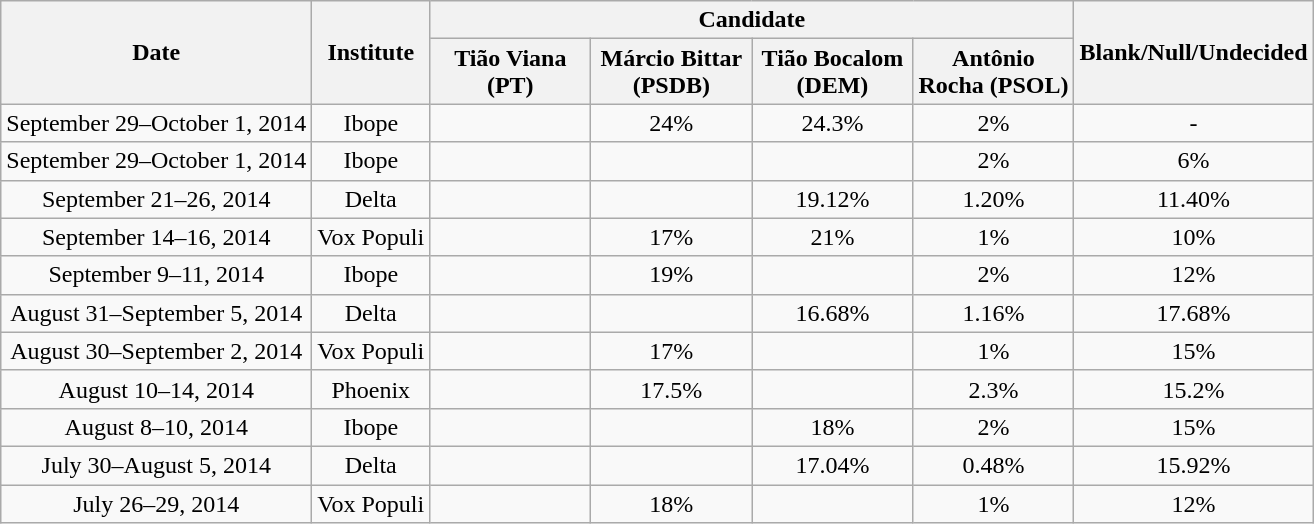<table class=wikitable style=text-align:center;>
<tr>
<th rowspan=2>Date</th>
<th rowspan=2>Institute</th>
<th colspan=4>Candidate</th>
<th rowspan=2>Blank/Null/Undecided</th>
</tr>
<tr>
<th width=100>Tião Viana (PT)</th>
<th width=100>Márcio Bittar (PSDB)</th>
<th width=100>Tião Bocalom (DEM)</th>
<th width=100>Antônio Rocha (PSOL)</th>
</tr>
<tr>
<td>September 29–October 1, 2014</td>
<td>Ibope</td>
<td></td>
<td>24%</td>
<td>24.3%</td>
<td>2%</td>
<td>-</td>
</tr>
<tr>
<td>September 29–October 1, 2014</td>
<td>Ibope</td>
<td></td>
<td></td>
<td></td>
<td>2%</td>
<td>6%</td>
</tr>
<tr>
<td>September 21–26, 2014</td>
<td>Delta</td>
<td></td>
<td></td>
<td>19.12%</td>
<td>1.20%</td>
<td>11.40%</td>
</tr>
<tr>
<td>September 14–16, 2014</td>
<td>Vox Populi</td>
<td></td>
<td>17%</td>
<td>21%</td>
<td>1%</td>
<td>10%</td>
</tr>
<tr>
<td>September 9–11, 2014</td>
<td>Ibope</td>
<td></td>
<td>19%</td>
<td></td>
<td>2%</td>
<td>12%</td>
</tr>
<tr>
<td>August 31–September 5, 2014</td>
<td>Delta</td>
<td></td>
<td></td>
<td>16.68%</td>
<td>1.16%</td>
<td>17.68%</td>
</tr>
<tr>
<td>August 30–September 2, 2014</td>
<td>Vox Populi</td>
<td></td>
<td>17%</td>
<td></td>
<td>1%</td>
<td>15%</td>
</tr>
<tr>
<td>August 10–14, 2014</td>
<td>Phoenix</td>
<td></td>
<td>17.5%</td>
<td></td>
<td>2.3%</td>
<td>15.2%</td>
</tr>
<tr>
<td>August 8–10, 2014</td>
<td>Ibope</td>
<td></td>
<td></td>
<td>18%</td>
<td>2%</td>
<td>15%</td>
</tr>
<tr>
<td>July 30–August 5, 2014</td>
<td>Delta</td>
<td></td>
<td></td>
<td>17.04%</td>
<td>0.48%</td>
<td>15.92%</td>
</tr>
<tr>
<td>July 26–29, 2014</td>
<td>Vox Populi</td>
<td></td>
<td>18%</td>
<td></td>
<td>1%</td>
<td>12%</td>
</tr>
</table>
